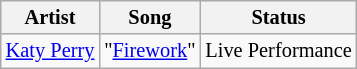<table class="wikitable" style="font-size: 85%">
<tr>
<th>Artist</th>
<th>Song</th>
<th>Status</th>
</tr>
<tr>
<td> <a href='#'>Katy Perry</a></td>
<td>"<a href='#'>Firework</a>"</td>
<td>Live Performance</td>
</tr>
</table>
